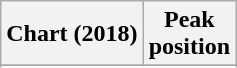<table class="wikitable sortable plainrowheaders" style="text-align:center">
<tr>
<th scope="col">Chart (2018)</th>
<th scope="col">Peak<br> position</th>
</tr>
<tr>
</tr>
<tr>
</tr>
<tr>
</tr>
<tr>
</tr>
<tr>
</tr>
<tr>
</tr>
</table>
